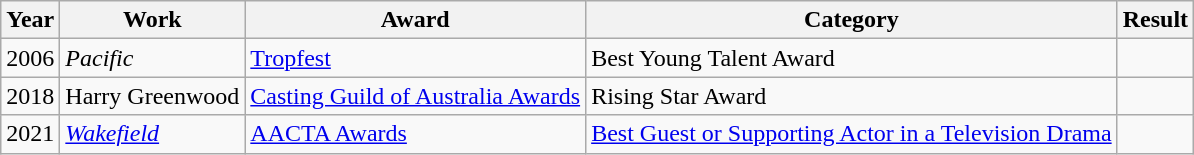<table class=wikitable>
<tr>
<th>Year</th>
<th>Work</th>
<th>Award</th>
<th>Category</th>
<th>Result</th>
</tr>
<tr>
<td>2006</td>
<td><em>Pacific</em></td>
<td><a href='#'>Tropfest</a></td>
<td>Best Young Talent Award</td>
<td></td>
</tr>
<tr>
<td>2018</td>
<td>Harry Greenwood</td>
<td><a href='#'>Casting Guild of Australia Awards</a></td>
<td>Rising Star Award</td>
<td></td>
</tr>
<tr>
<td>2021</td>
<td><em><a href='#'>Wakefield</a></em></td>
<td><a href='#'>AACTA Awards</a></td>
<td><a href='#'>Best Guest or Supporting Actor in a Television Drama</a></td>
<td></td>
</tr>
</table>
